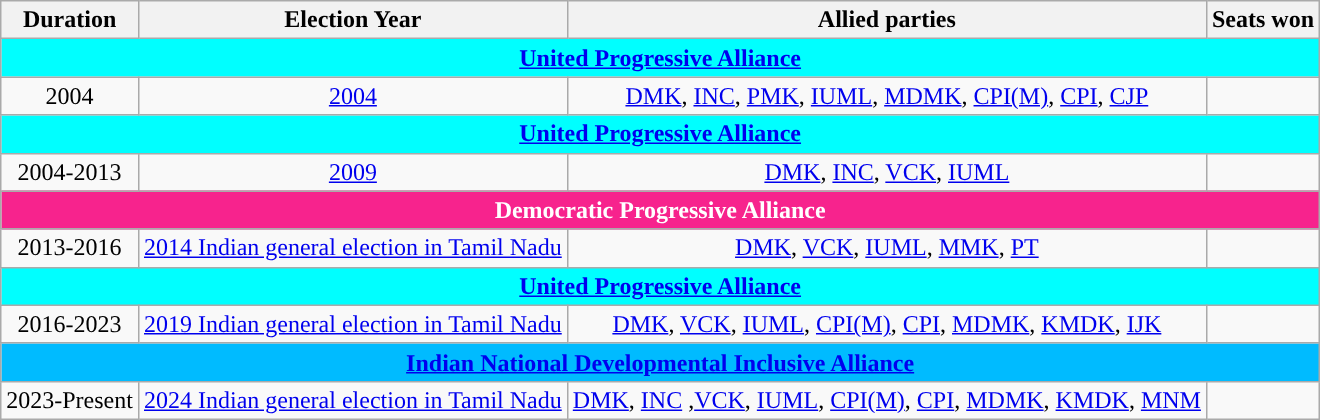<table class="wikitable">
<tr>
<th>Duration</th>
<th>Election Year</th>
<th>Allied parties</th>
<th>Seats won</th>
</tr>
<tr style="text-align:center;">
<th colspan=4 style="text-align:center;vertical-align:middle;background-color:#00FFFF;"><a href='#'>United Progressive Alliance</a></th>
</tr>
<tr style="text-align:center;">
<td>2004</td>
<td><a href='#'>2004</a></td>
<td><a href='#'>DMK</a>, <a href='#'>INC</a>, <a href='#'>PMK</a>, <a href='#'>IUML</a>, <a href='#'>MDMK</a>, <a href='#'>CPI(M)</a>, <a href='#'>CPI</a>, <a href='#'>CJP</a></td>
<td></td>
</tr>
<tr style="text-align:center;">
<th colspan=4 style="text-align:center;vertical-align:middle;background-color:#00FFFF;"><a href='#'>United Progressive Alliance</a></th>
</tr>
<tr style="text-align:center;">
<td>2004-2013</td>
<td><a href='#'>2009</a></td>
<td><a href='#'>DMK</a>, <a href='#'>INC</a>, <a href='#'>VCK</a>, <a href='#'>IUML</a></td>
<td></td>
</tr>
<tr style="text-align:center;">
<th colspan=4 style="text-align:center;vertical-align:middle;background-color:#f7238d;color:white;">Democratic Progressive Alliance</th>
</tr>
<tr style="text-align:center;">
<td>2013-2016</td>
<td><a href='#'>2014 Indian general election in Tamil Nadu</a></td>
<td><a href='#'>DMK</a>, <a href='#'>VCK</a>, <a href='#'>IUML</a>,  <a href='#'>MMK</a>, <a href='#'>PT</a></td>
<td></td>
</tr>
<tr style="text-align:center;">
<th colspan=4 style="text-align:center;vertical-align:middle;background-color:#00FFFF;"><a href='#'>United Progressive Alliance</a></th>
</tr>
<tr style="text-align:center;">
<td>2016-2023</td>
<td><a href='#'>2019 Indian general election in Tamil Nadu</a></td>
<td><a href='#'>DMK</a>, <a href='#'>VCK</a>, <a href='#'>IUML</a>,  <a href='#'>CPI(M)</a>, <a href='#'>CPI</a>, <a href='#'>MDMK</a>, <a href='#'>KMDK</a>, <a href='#'>IJK</a></td>
<td></td>
</tr>
<tr style="text-align:center;">
<th colspan=4 style="text-align:center;vertical-align:middle;background-color:#00BBFF;"><a href='#'>Indian National Developmental Inclusive Alliance</a></th>
</tr>
<tr style="text-align:center;">
<td>2023-Present</td>
<td><a href='#'>2024 Indian general election in Tamil Nadu</a></td>
<td><a href='#'>DMK</a>, <a href='#'>INC</a> ,<a href='#'>VCK</a>, <a href='#'>IUML</a>,  <a href='#'>CPI(M)</a>, <a href='#'>CPI</a>, <a href='#'>MDMK</a>, <a href='#'>KMDK</a>, <a href='#'>MNM</a></td>
<td></td>
</tr>
</table>
